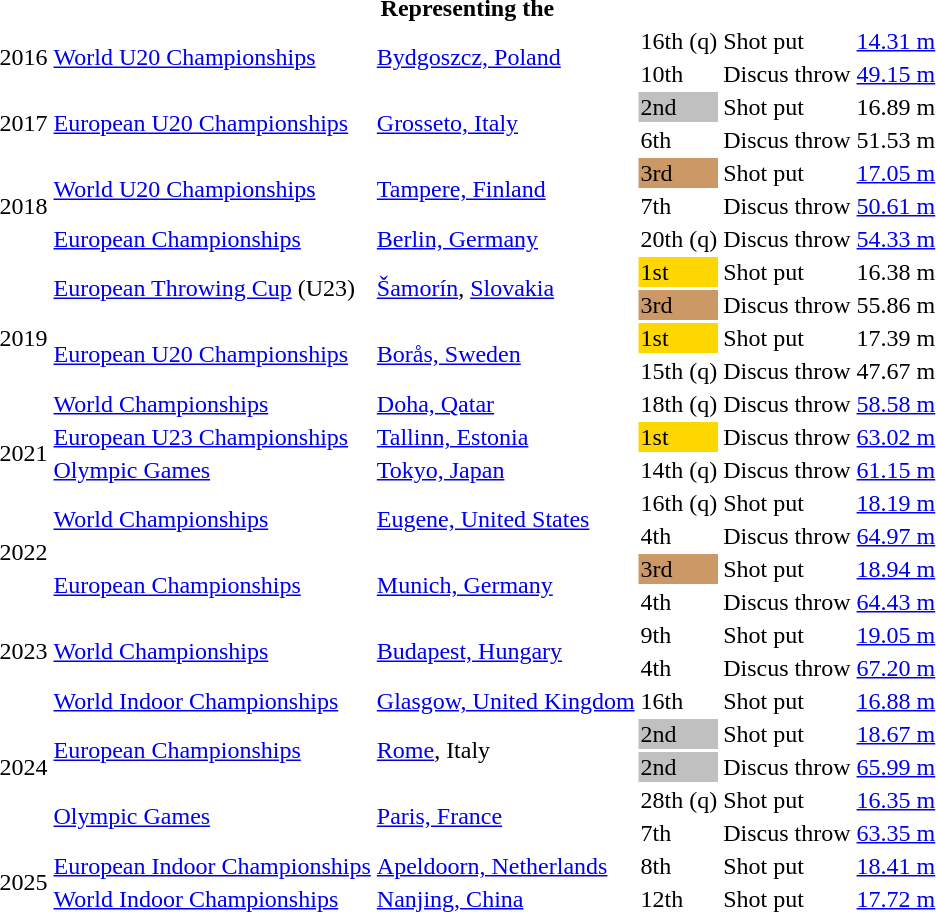<table>
<tr>
<th colspan="6">Representing the </th>
</tr>
<tr>
<td rowspan=2>2016</td>
<td rowspan=2><a href='#'>World U20 Championships</a></td>
<td rowspan=2><a href='#'>Bydgoszcz, Poland</a></td>
<td>16th (q)</td>
<td>Shot put</td>
<td><a href='#'>14.31 m</a></td>
</tr>
<tr>
<td>10th</td>
<td>Discus throw</td>
<td><a href='#'>49.15 m</a></td>
</tr>
<tr>
<td rowspan=2>2017</td>
<td rowspan=2><a href='#'>European U20 Championships</a></td>
<td rowspan=2><a href='#'>Grosseto, Italy</a></td>
<td bgcolor=silver>2nd</td>
<td>Shot put</td>
<td>16.89 m</td>
</tr>
<tr>
<td>6th</td>
<td>Discus throw</td>
<td>51.53 m</td>
</tr>
<tr>
<td rowspan=3>2018</td>
<td rowspan=2><a href='#'>World U20 Championships</a></td>
<td rowspan=2><a href='#'>Tampere, Finland</a></td>
<td bgcolor=cc9966>3rd</td>
<td>Shot put</td>
<td><a href='#'>17.05 m</a></td>
</tr>
<tr>
<td>7th</td>
<td>Discus throw</td>
<td><a href='#'>50.61 m</a></td>
</tr>
<tr>
<td><a href='#'>European Championships</a></td>
<td><a href='#'>Berlin, Germany</a></td>
<td>20th (q)</td>
<td>Discus throw</td>
<td><a href='#'>54.33 m</a></td>
</tr>
<tr>
<td rowspan=5>2019</td>
<td rowspan=2><a href='#'>European Throwing Cup</a> (U23)</td>
<td rowspan=2><a href='#'>Šamorín</a>, <a href='#'>Slovakia</a></td>
<td bgcolor=gold>1st</td>
<td>Shot put</td>
<td>16.38 m</td>
</tr>
<tr>
<td bgcolor=cc9966>3rd</td>
<td>Discus throw</td>
<td>55.86 m</td>
</tr>
<tr>
<td rowspan=2><a href='#'>European U20 Championships</a></td>
<td rowspan=2><a href='#'>Borås, Sweden</a></td>
<td bgcolor=gold>1st</td>
<td>Shot put</td>
<td>17.39 m</td>
</tr>
<tr>
<td>15th (q)</td>
<td>Discus throw</td>
<td>47.67 m</td>
</tr>
<tr>
<td><a href='#'>World Championships</a></td>
<td><a href='#'>Doha, Qatar</a></td>
<td>18th (q)</td>
<td>Discus throw</td>
<td><a href='#'>58.58 m</a></td>
</tr>
<tr>
<td rowspan=2>2021</td>
<td><a href='#'>European U23 Championships</a></td>
<td><a href='#'>Tallinn, Estonia</a></td>
<td bgcolor=gold>1st</td>
<td>Discus throw</td>
<td><a href='#'>63.02 m</a></td>
</tr>
<tr>
<td><a href='#'>Olympic Games</a></td>
<td><a href='#'>Tokyo, Japan</a></td>
<td>14th (q)</td>
<td>Discus throw</td>
<td><a href='#'>61.15 m</a></td>
</tr>
<tr>
<td rowspan=4>2022</td>
<td rowspan=2><a href='#'>World Championships</a></td>
<td rowspan=2><a href='#'>Eugene, United States</a></td>
<td>16th (q)</td>
<td>Shot put</td>
<td><a href='#'>18.19 m</a></td>
</tr>
<tr>
<td>4th</td>
<td>Discus throw</td>
<td><a href='#'>64.97 m</a></td>
</tr>
<tr>
<td rowspan=2><a href='#'>European Championships</a></td>
<td rowspan=2><a href='#'>Munich, Germany</a></td>
<td bgcolor=cc9966>3rd</td>
<td>Shot put</td>
<td><a href='#'>18.94 m</a></td>
</tr>
<tr>
<td>4th</td>
<td>Discus throw</td>
<td><a href='#'>64.43 m</a></td>
</tr>
<tr>
<td rowspan=2>2023</td>
<td rowspan=2><a href='#'>World Championships</a></td>
<td rowspan=2><a href='#'>Budapest, Hungary</a></td>
<td>9th</td>
<td>Shot put</td>
<td><a href='#'>19.05 m</a></td>
</tr>
<tr>
<td>4th</td>
<td>Discus throw</td>
<td><a href='#'>67.20 m</a></td>
</tr>
<tr>
<td rowspan="5">2024</td>
<td><a href='#'>World Indoor Championships</a></td>
<td><a href='#'>Glasgow, United Kingdom</a></td>
<td>16th</td>
<td>Shot put</td>
<td><a href='#'>16.88 m</a></td>
</tr>
<tr>
<td rowspan="2"><a href='#'>European Championships</a></td>
<td rowspan="2"><a href='#'>Rome</a>, Italy</td>
<td bgcolor=silver>2nd</td>
<td>Shot put</td>
<td><a href='#'>18.67 m</a></td>
</tr>
<tr>
<td bgcolor=silver>2nd</td>
<td>Discus throw</td>
<td><a href='#'>65.99 m</a></td>
</tr>
<tr>
<td rowspan=2><a href='#'>Olympic Games</a></td>
<td rowspan=2><a href='#'>Paris, France</a></td>
<td>28th (q)</td>
<td>Shot put</td>
<td><a href='#'>16.35 m</a></td>
</tr>
<tr>
<td>7th</td>
<td>Discus throw</td>
<td><a href='#'>63.35 m</a></td>
</tr>
<tr>
<td rowspan=2>2025</td>
<td><a href='#'>European Indoor Championships</a></td>
<td><a href='#'>Apeldoorn, Netherlands</a></td>
<td>8th</td>
<td>Shot put</td>
<td><a href='#'>18.41 m</a></td>
</tr>
<tr>
<td><a href='#'>World Indoor Championships</a></td>
<td><a href='#'>Nanjing, China</a></td>
<td>12th</td>
<td>Shot put</td>
<td><a href='#'>17.72 m</a></td>
</tr>
</table>
